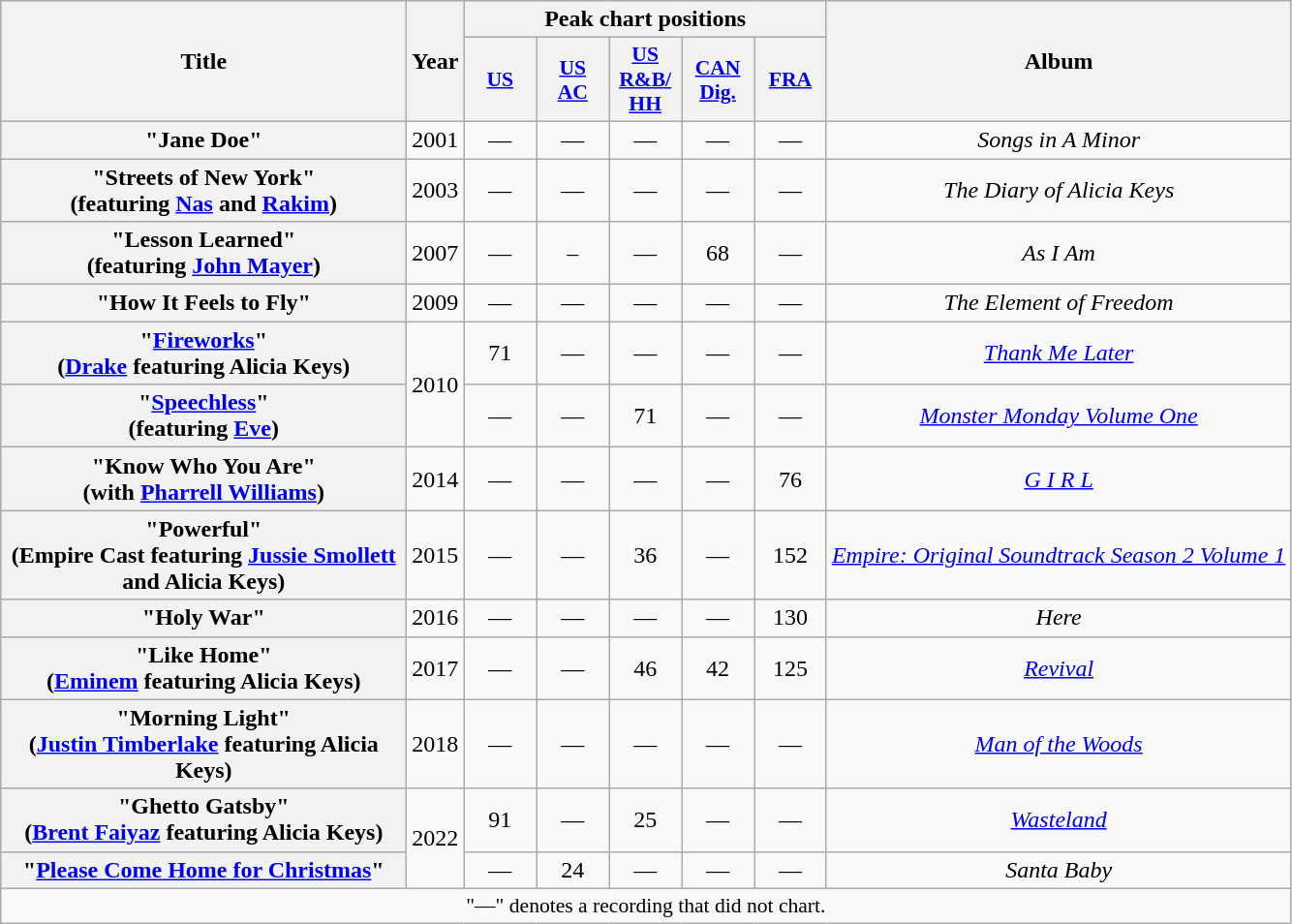<table class="wikitable plainrowheaders" style="text-align:center;">
<tr>
<th scope="col" rowspan="2" style="width:17em;">Title</th>
<th scope="col" rowspan="2">Year</th>
<th scope="col" colspan="5">Peak chart positions</th>
<th scope="col" rowspan="2">Album</th>
</tr>
<tr>
<th scope="col" style="width:3em;font-size:90%;"><a href='#'>US</a><br></th>
<th scope="col" style="width:3em;font-size:90%;"><a href='#'>US<br>AC</a><br></th>
<th scope="col" style="width:3em;font-size:90%;"><a href='#'>US<br>R&B/<br>HH</a><br></th>
<th scope="col" style="width:3em;font-size:90%;"><a href='#'>CAN<br>Dig.</a><br></th>
<th scope="col" style="width:3em;font-size:90%;"><a href='#'>FRA</a><br></th>
</tr>
<tr>
<th scope="row">"Jane Doe"</th>
<td>2001</td>
<td>—</td>
<td>—</td>
<td>—</td>
<td>—</td>
<td>—</td>
<td><em>Songs in A Minor</em></td>
</tr>
<tr>
<th scope="row">"Streets of New York"<br><span>(featuring <a href='#'>Nas</a> and <a href='#'>Rakim</a>)</span></th>
<td>2003</td>
<td>—</td>
<td>—</td>
<td>—</td>
<td>—</td>
<td>—</td>
<td><em>The Diary of Alicia Keys</em></td>
</tr>
<tr>
<th scope="row">"Lesson Learned"<br><span>(featuring <a href='#'>John Mayer</a>)</span></th>
<td>2007</td>
<td>—</td>
<td>–</td>
<td>—</td>
<td>68</td>
<td>—</td>
<td><em>As I Am</em></td>
</tr>
<tr>
<th scope="row">"How It Feels to Fly"</th>
<td>2009</td>
<td>—</td>
<td>—</td>
<td>—</td>
<td>—</td>
<td>—</td>
<td><em>The Element of Freedom</em></td>
</tr>
<tr>
<th scope="row">"<a href='#'>Fireworks</a>"<br><span>(<a href='#'>Drake</a> featuring Alicia Keys)</span></th>
<td rowspan="2">2010</td>
<td>71</td>
<td>—</td>
<td>—</td>
<td>—</td>
<td>—</td>
<td><em><a href='#'>Thank Me Later</a></em></td>
</tr>
<tr>
<th scope="row">"<a href='#'>Speechless</a>"<br><span>(featuring <a href='#'>Eve</a>)</span></th>
<td>—</td>
<td>—</td>
<td>71</td>
<td>—</td>
<td>—</td>
<td><em><a href='#'>Monster Monday Volume One</a></em></td>
</tr>
<tr>
<th scope="row">"Know Who You Are"<br><span>(with <a href='#'>Pharrell Williams</a>)</span></th>
<td>2014</td>
<td>—</td>
<td>—</td>
<td>—</td>
<td>—</td>
<td>76</td>
<td><em><a href='#'>G I R L</a></em></td>
</tr>
<tr>
<th scope="row">"Powerful"<br><span>(Empire Cast featuring <a href='#'>Jussie Smollett</a> and Alicia Keys)</span></th>
<td>2015</td>
<td>—</td>
<td>—</td>
<td>36</td>
<td>—</td>
<td>152</td>
<td><em><a href='#'>Empire: Original Soundtrack Season 2 Volume 1</a></em></td>
</tr>
<tr>
<th scope="row">"Holy War"</th>
<td>2016</td>
<td>—</td>
<td>—</td>
<td>—</td>
<td>—</td>
<td>130</td>
<td><em>Here</em></td>
</tr>
<tr>
<th scope="row">"Like Home"<br><span>(<a href='#'>Eminem</a> featuring Alicia Keys)</span></th>
<td>2017</td>
<td>—</td>
<td>—</td>
<td>46</td>
<td>42</td>
<td>125</td>
<td><em><a href='#'>Revival</a></em></td>
</tr>
<tr>
<th scope="row">"Morning Light"<br><span>(<a href='#'>Justin Timberlake</a> featuring Alicia Keys)</span></th>
<td>2018</td>
<td>—</td>
<td>—</td>
<td>—</td>
<td>—</td>
<td>—</td>
<td><em><a href='#'>Man of the Woods</a></em></td>
</tr>
<tr>
<th scope="row">"Ghetto Gatsby"<br><span>(<a href='#'>Brent Faiyaz</a> featuring Alicia Keys)</span></th>
<td rowspan="2">2022</td>
<td>91</td>
<td>—</td>
<td>25</td>
<td>—</td>
<td>—</td>
<td><em><a href='#'>Wasteland</a></em></td>
</tr>
<tr>
<th scope="row">"<a href='#'>Please Come Home for Christmas</a>"</th>
<td>—</td>
<td>24</td>
<td>—</td>
<td>—</td>
<td>—</td>
<td><em>Santa Baby</em></td>
</tr>
<tr>
<td colspan="14" style="font-size:90%">"—" denotes a recording that did not chart.</td>
</tr>
</table>
